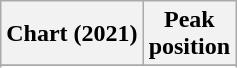<table class="wikitable plainrowheaders sortable" style="text-align:center;">
<tr>
<th scope="col">Chart (2021)</th>
<th scope="col">Peak<br>position</th>
</tr>
<tr>
</tr>
<tr>
</tr>
</table>
